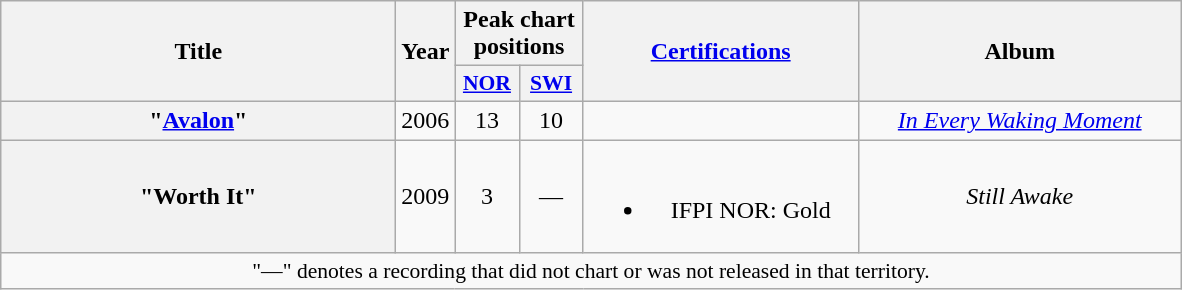<table class="wikitable plainrowheaders" style="text-align:center;">
<tr>
<th scope="col" rowspan="2" style="width:16em;">Title</th>
<th scope="col" rowspan="2" style="width:1em;">Year</th>
<th scope="col" colspan="2">Peak chart positions</th>
<th scope="col" rowspan="2" style="width:11em;"><a href='#'>Certifications</a></th>
<th scope="col" rowspan="2" style="width:13em;">Album</th>
</tr>
<tr>
<th scope="col" style="width:2.5em;font-size:90%;"><a href='#'>NOR</a><br></th>
<th scope="col" style="width:2.5em;font-size:90%;"><a href='#'>SWI</a><br></th>
</tr>
<tr>
<th scope="row">"<a href='#'>Avalon</a>"<br></th>
<td>2006</td>
<td>13</td>
<td>10</td>
<td></td>
<td><em><a href='#'>In Every Waking Moment</a></em></td>
</tr>
<tr>
<th scope="row">"Worth It"<br></th>
<td>2009</td>
<td>3</td>
<td>—</td>
<td><br><ul><li>IFPI NOR: Gold</li></ul></td>
<td><em>Still Awake</em></td>
</tr>
<tr>
<td colspan="6" style="font-size:90%">"—" denotes a recording that did not chart or was not released in that territory.</td>
</tr>
</table>
